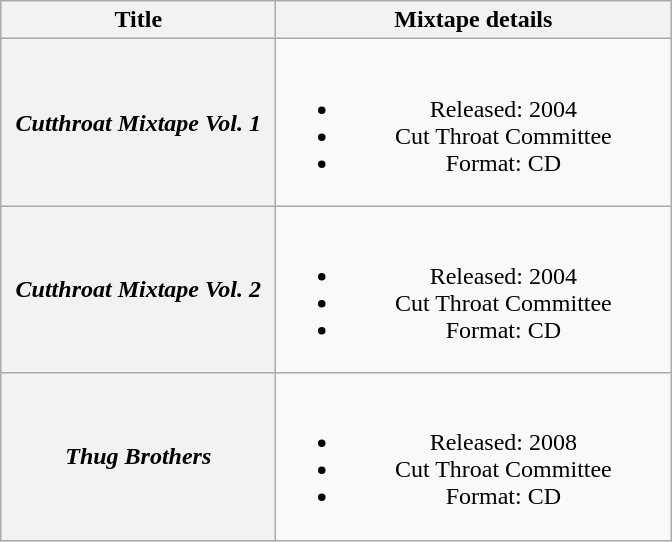<table class="wikitable plainrowheaders" style="text-align:center;">
<tr>
<th scope="col" style="width:11em;">Title</th>
<th scope="col" style="width:16em;">Mixtape details</th>
</tr>
<tr>
<th scope="row"><em>Cutthroat Mixtape Vol. 1</em></th>
<td><br><ul><li>Released: 2004</li><li> Cut Throat Committee</li><li>Format: CD</li></ul></td>
</tr>
<tr>
<th scope="row"><em>Cutthroat Mixtape Vol. 2</em></th>
<td><br><ul><li>Released: 2004</li><li> Cut Throat Committee</li><li>Format: CD</li></ul></td>
</tr>
<tr>
<th scope="row"><em>Thug Brothers</em></th>
<td><br><ul><li>Released: 2008</li><li> Cut Throat Committee</li><li>Format: CD</li></ul></td>
</tr>
</table>
